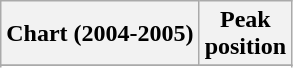<table class="wikitable sortable">
<tr>
<th>Chart (2004-2005)</th>
<th>Peak<br>position</th>
</tr>
<tr>
</tr>
<tr>
</tr>
</table>
